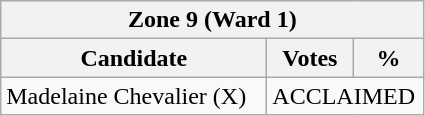<table class="wikitable">
<tr>
<th colspan="3">Zone 9 (Ward 1)</th>
</tr>
<tr>
<th style="width: 170px">Candidate</th>
<th style="width: 50px">Votes</th>
<th style="width: 40px">%</th>
</tr>
<tr>
<td>Madelaine Chevalier (X)</td>
<td colspan="2">ACCLAIMED</td>
</tr>
</table>
